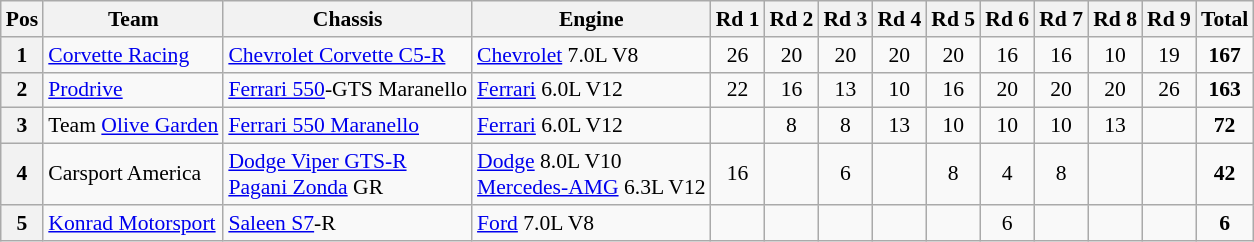<table class="wikitable" style="font-size: 90%;">
<tr>
<th>Pos</th>
<th>Team</th>
<th>Chassis</th>
<th>Engine</th>
<th>Rd 1</th>
<th>Rd 2</th>
<th>Rd 3</th>
<th>Rd 4</th>
<th>Rd 5</th>
<th>Rd 6</th>
<th>Rd 7</th>
<th>Rd 8</th>
<th>Rd 9</th>
<th>Total</th>
</tr>
<tr>
<th>1</th>
<td> <a href='#'>Corvette Racing</a></td>
<td><a href='#'>Chevrolet Corvette C5-R</a></td>
<td><a href='#'>Chevrolet</a> 7.0L V8</td>
<td align="center">26</td>
<td align="center">20</td>
<td align="center">20</td>
<td align="center">20</td>
<td align="center">20</td>
<td align="center">16</td>
<td align="center">16</td>
<td align="center">10</td>
<td align="center">19</td>
<td align="center"><strong>167</strong></td>
</tr>
<tr>
<th>2</th>
<td> <a href='#'>Prodrive</a></td>
<td><a href='#'>Ferrari 550</a>-GTS Maranello</td>
<td><a href='#'>Ferrari</a> 6.0L V12</td>
<td align="center">22</td>
<td align="center">16</td>
<td align="center">13</td>
<td align="center">10</td>
<td align="center">16</td>
<td align="center">20</td>
<td align="center">20</td>
<td align="center">20</td>
<td align="center">26</td>
<td align="center"><strong>163</strong></td>
</tr>
<tr>
<th>3</th>
<td> Team <a href='#'>Olive Garden</a></td>
<td><a href='#'>Ferrari 550 Maranello</a></td>
<td><a href='#'>Ferrari</a> 6.0L V12</td>
<td></td>
<td align="center">8</td>
<td align="center">8</td>
<td align="center">13</td>
<td align="center">10</td>
<td align="center">10</td>
<td align="center">10</td>
<td align="center">13</td>
<td></td>
<td align="center"><strong>72</strong></td>
</tr>
<tr>
<th>4</th>
<td> Carsport America</td>
<td><a href='#'>Dodge Viper GTS-R</a><br><a href='#'>Pagani Zonda</a> GR</td>
<td><a href='#'>Dodge</a> 8.0L V10<br><a href='#'>Mercedes-AMG</a> 6.3L V12</td>
<td align="center">16</td>
<td></td>
<td align="center">6</td>
<td></td>
<td align="center">8</td>
<td align="center">4</td>
<td align="center">8</td>
<td></td>
<td></td>
<td align="center"><strong>42</strong></td>
</tr>
<tr>
<th>5</th>
<td> <a href='#'>Konrad Motorsport</a></td>
<td><a href='#'>Saleen S7</a>-R</td>
<td><a href='#'>Ford</a> 7.0L V8</td>
<td></td>
<td></td>
<td></td>
<td></td>
<td></td>
<td align="center">6</td>
<td></td>
<td></td>
<td></td>
<td align="center"><strong>6</strong></td>
</tr>
</table>
